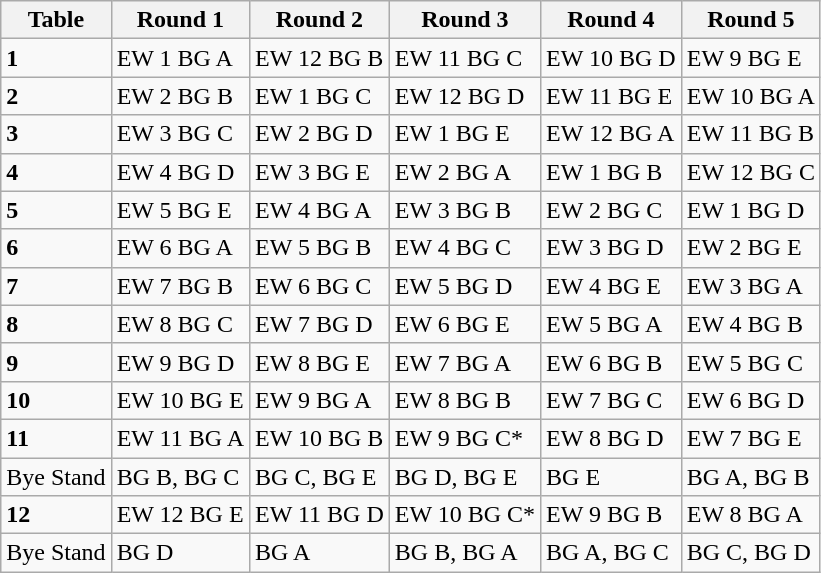<table class="wikitable">
<tr>
<th>Table</th>
<th>Round 1</th>
<th>Round 2</th>
<th>Round 3</th>
<th>Round 4</th>
<th>Round 5</th>
</tr>
<tr>
<td><strong>1</strong></td>
<td>EW 1 BG A</td>
<td>EW 12 BG B</td>
<td>EW 11 BG C</td>
<td>EW 10 BG D</td>
<td>EW 9 BG E</td>
</tr>
<tr>
<td><strong>2</strong></td>
<td>EW 2 BG B</td>
<td>EW 1 BG C</td>
<td>EW 12 BG D</td>
<td>EW 11 BG E</td>
<td>EW 10 BG A</td>
</tr>
<tr>
<td><strong>3</strong></td>
<td>EW 3 BG C</td>
<td>EW 2 BG D</td>
<td>EW 1 BG E</td>
<td>EW 12 BG A</td>
<td>EW 11 BG B</td>
</tr>
<tr>
<td><strong>4</strong></td>
<td>EW 4 BG D</td>
<td>EW 3 BG E</td>
<td>EW 2 BG A</td>
<td>EW 1 BG B</td>
<td>EW 12 BG C</td>
</tr>
<tr>
<td><strong>5</strong></td>
<td>EW 5 BG E</td>
<td>EW 4 BG A</td>
<td>EW 3 BG B</td>
<td>EW 2 BG C</td>
<td>EW 1 BG D</td>
</tr>
<tr>
<td><strong>6</strong></td>
<td>EW 6 BG A</td>
<td>EW 5 BG B</td>
<td>EW 4 BG C</td>
<td>EW 3 BG D</td>
<td>EW 2 BG E</td>
</tr>
<tr>
<td><strong>7</strong></td>
<td>EW 7 BG B</td>
<td>EW 6 BG C</td>
<td>EW 5 BG D</td>
<td>EW 4 BG E</td>
<td>EW 3 BG A</td>
</tr>
<tr>
<td><strong>8</strong></td>
<td>EW 8 BG C</td>
<td>EW 7 BG D</td>
<td>EW 6 BG E</td>
<td>EW 5 BG A</td>
<td>EW 4 BG B</td>
</tr>
<tr>
<td><strong>9</strong></td>
<td>EW 9 BG D</td>
<td>EW 8 BG E</td>
<td>EW 7 BG A</td>
<td>EW 6 BG B</td>
<td>EW 5 BG C</td>
</tr>
<tr>
<td><strong>10</strong></td>
<td>EW 10 BG E</td>
<td>EW 9 BG A</td>
<td>EW 8 BG B</td>
<td>EW 7 BG C</td>
<td>EW 6 BG D</td>
</tr>
<tr>
<td><strong>11</strong></td>
<td>EW 11 BG A</td>
<td>EW 10 BG B</td>
<td>EW 9 BG C*</td>
<td>EW 8 BG D</td>
<td>EW 7 BG E</td>
</tr>
<tr>
<td>Bye Stand</td>
<td>BG B, BG C</td>
<td>BG C, BG E</td>
<td>BG D, BG E</td>
<td>BG E</td>
<td>BG A, BG B</td>
</tr>
<tr>
<td><strong>12</strong></td>
<td>EW 12 BG E</td>
<td>EW 11 BG D</td>
<td>EW 10 BG C*</td>
<td>EW 9 BG B</td>
<td>EW 8 BG A</td>
</tr>
<tr>
<td>Bye Stand</td>
<td>BG D</td>
<td>BG A</td>
<td>BG B, BG A</td>
<td>BG A, BG C</td>
<td>BG C, BG D</td>
</tr>
</table>
